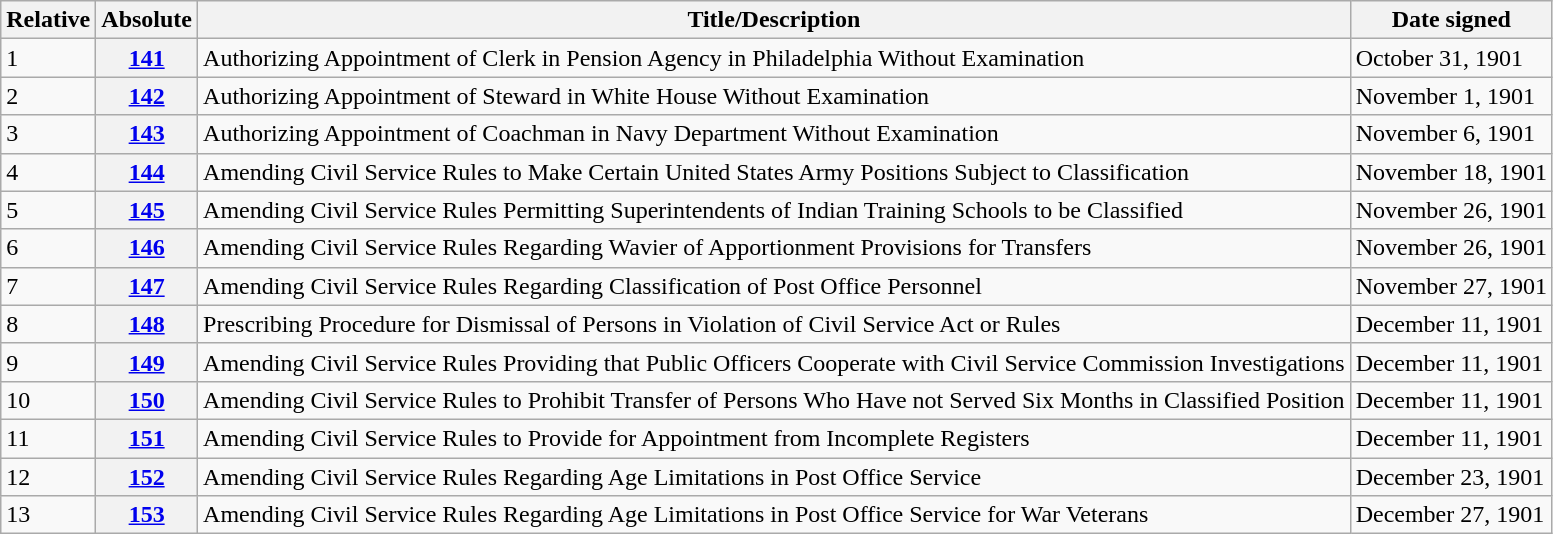<table class="wikitable">
<tr>
<th>Relative </th>
<th>Absolute </th>
<th>Title/Description</th>
<th>Date signed</th>
</tr>
<tr>
<td>1</td>
<th><a href='#'>141</a></th>
<td>Authorizing Appointment of Clerk in Pension Agency in Philadelphia Without Examination</td>
<td>October 31, 1901</td>
</tr>
<tr>
<td>2</td>
<th><a href='#'>142</a></th>
<td>Authorizing Appointment of Steward in White House Without Examination</td>
<td>November 1, 1901</td>
</tr>
<tr>
<td>3</td>
<th><a href='#'>143</a></th>
<td>Authorizing Appointment of Coachman in Navy Department Without Examination</td>
<td>November 6, 1901</td>
</tr>
<tr>
<td>4</td>
<th><a href='#'>144</a></th>
<td>Amending Civil Service Rules to Make Certain United States Army Positions Subject to Classification</td>
<td>November 18, 1901</td>
</tr>
<tr>
<td>5</td>
<th><a href='#'>145</a></th>
<td>Amending Civil Service Rules Permitting Superintendents of Indian Training Schools to be Classified</td>
<td>November 26, 1901</td>
</tr>
<tr>
<td>6</td>
<th><a href='#'>146</a></th>
<td>Amending Civil Service Rules Regarding Wavier of Apportionment Provisions for Transfers</td>
<td>November 26, 1901</td>
</tr>
<tr>
<td>7</td>
<th><a href='#'>147</a></th>
<td>Amending Civil Service Rules Regarding Classification of Post Office Personnel</td>
<td>November 27, 1901</td>
</tr>
<tr>
<td>8</td>
<th><a href='#'>148</a></th>
<td>Prescribing Procedure for Dismissal of Persons in Violation of Civil Service Act or Rules</td>
<td>December 11, 1901</td>
</tr>
<tr>
<td>9</td>
<th><a href='#'>149</a></th>
<td>Amending Civil Service Rules Providing that Public Officers Cooperate with Civil Service Commission Investigations</td>
<td>December 11, 1901</td>
</tr>
<tr>
<td>10</td>
<th><a href='#'>150</a></th>
<td>Amending Civil Service Rules to Prohibit Transfer of Persons Who Have not Served Six Months in Classified Position</td>
<td>December 11, 1901</td>
</tr>
<tr>
<td>11</td>
<th><a href='#'>151</a></th>
<td>Amending Civil Service Rules to Provide for Appointment from Incomplete Registers</td>
<td>December 11, 1901</td>
</tr>
<tr>
<td>12</td>
<th><a href='#'>152</a></th>
<td>Amending Civil Service Rules Regarding Age Limitations in Post Office Service</td>
<td>December 23, 1901</td>
</tr>
<tr>
<td>13</td>
<th><a href='#'>153</a></th>
<td>Amending Civil Service Rules Regarding Age Limitations in Post Office Service for War Veterans</td>
<td>December 27, 1901</td>
</tr>
</table>
